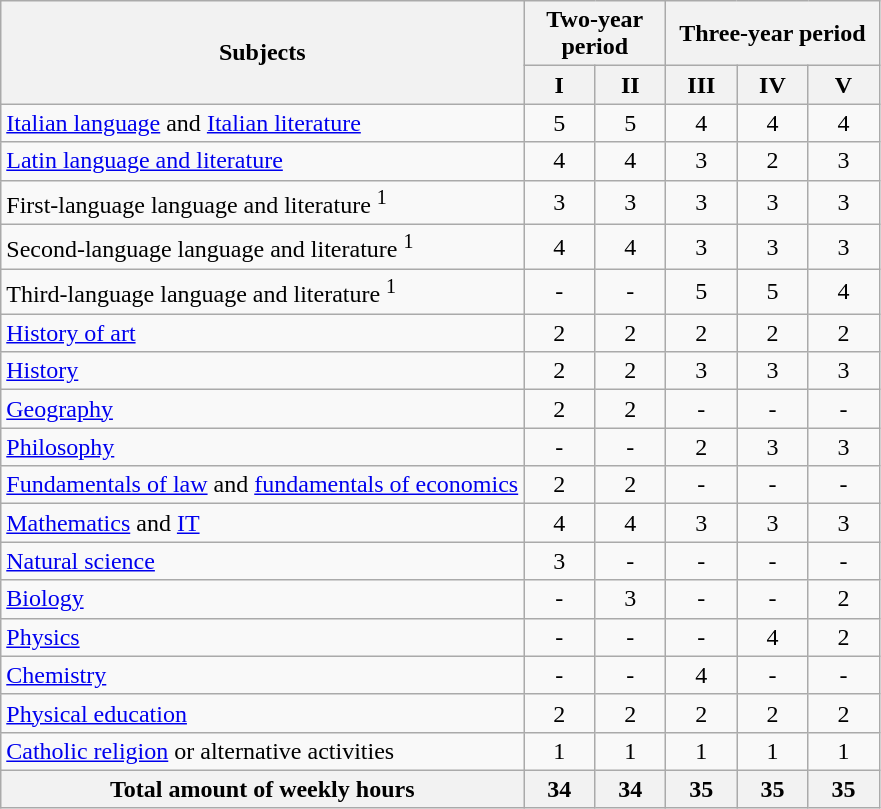<table class="wikitable">
<tr>
<th rowspan="2">Subjects</th>
<th colspan="2">Two-year period</th>
<th colspan="3">Three-year period</th>
</tr>
<tr>
<th width="40">I</th>
<th width="40">II</th>
<th width="40">III</th>
<th width="40">IV</th>
<th width="40">V</th>
</tr>
<tr align="center">
<td align="left"><a href='#'>Italian language</a> and <a href='#'>Italian literature</a></td>
<td>5</td>
<td>5</td>
<td>4</td>
<td>4</td>
<td>4</td>
</tr>
<tr align="center">
<td align="left"><a href='#'>Latin language and literature</a></td>
<td>4</td>
<td>4</td>
<td>3</td>
<td>2</td>
<td>3</td>
</tr>
<tr align="center">
<td align="left">First-language language and literature <sup>1</sup></td>
<td>3</td>
<td>3</td>
<td>3</td>
<td>3</td>
<td>3</td>
</tr>
<tr align="center">
<td align="left">Second-language language and literature <sup>1</sup></td>
<td>4</td>
<td>4</td>
<td>3</td>
<td>3</td>
<td>3</td>
</tr>
<tr align="center">
<td align="left">Third-language language and literature <sup>1</sup></td>
<td>-</td>
<td>-</td>
<td>5</td>
<td>5</td>
<td>4</td>
</tr>
<tr align="center">
<td align="left"><a href='#'>History of art</a></td>
<td>2</td>
<td>2</td>
<td>2</td>
<td>2</td>
<td>2</td>
</tr>
<tr align="center">
<td align="left"><a href='#'>History</a></td>
<td>2</td>
<td>2</td>
<td>3</td>
<td>3</td>
<td>3</td>
</tr>
<tr align="center">
<td align="left"><a href='#'>Geography</a></td>
<td>2</td>
<td>2</td>
<td>-</td>
<td>-</td>
<td>-</td>
</tr>
<tr align="center">
<td align="left"><a href='#'>Philosophy</a></td>
<td>-</td>
<td>-</td>
<td>2</td>
<td>3</td>
<td>3</td>
</tr>
<tr align="center">
<td align="left"><a href='#'>Fundamentals of law</a> and <a href='#'>fundamentals of economics</a></td>
<td>2</td>
<td>2</td>
<td>-</td>
<td>-</td>
<td>-</td>
</tr>
<tr align="center">
<td align="left"><a href='#'>Mathematics</a> and <a href='#'>IT</a></td>
<td>4</td>
<td>4</td>
<td>3</td>
<td>3</td>
<td>3</td>
</tr>
<tr align="center">
<td align="left"><a href='#'>Natural science</a></td>
<td>3</td>
<td>-</td>
<td>-</td>
<td>-</td>
<td>-</td>
</tr>
<tr align="center">
<td align="left"><a href='#'>Biology</a></td>
<td>-</td>
<td>3</td>
<td>-</td>
<td>-</td>
<td>2</td>
</tr>
<tr align="center">
<td align="left"><a href='#'>Physics</a></td>
<td>-</td>
<td>-</td>
<td>-</td>
<td>4</td>
<td>2</td>
</tr>
<tr align="center">
<td align="left"><a href='#'>Chemistry</a></td>
<td>-</td>
<td>-</td>
<td>4</td>
<td>-</td>
<td>-</td>
</tr>
<tr align="center">
<td align="left"><a href='#'>Physical education</a></td>
<td>2</td>
<td>2</td>
<td>2</td>
<td>2</td>
<td>2</td>
</tr>
<tr align="center">
<td align="left"><a href='#'>Catholic religion</a> or alternative activities</td>
<td>1</td>
<td>1</td>
<td>1</td>
<td>1</td>
<td>1</td>
</tr>
<tr>
<th>Total amount of weekly hours</th>
<th>34</th>
<th>34</th>
<th>35</th>
<th>35</th>
<th>35</th>
</tr>
</table>
